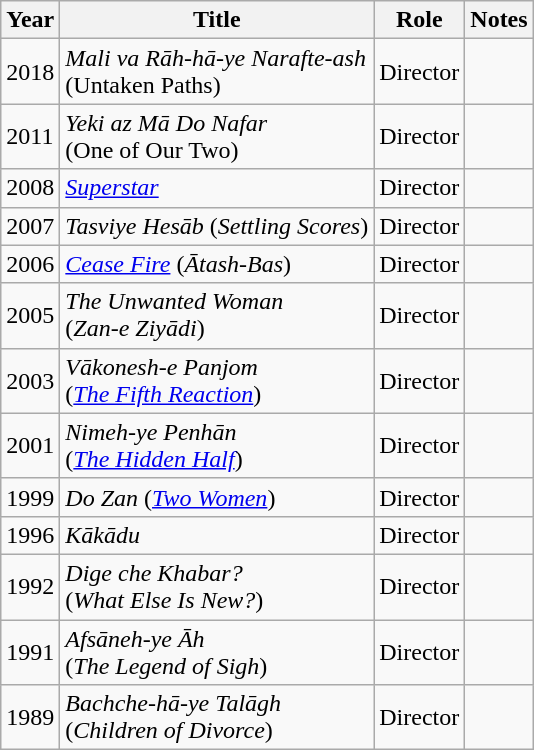<table class="wikitable">
<tr>
<th>Year</th>
<th>Title</th>
<th>Role</th>
<th>Notes</th>
</tr>
<tr>
<td>2018</td>
<td><em>Mali va Rāh-hā-ye Narafte-ash</em><br>(Untaken Paths)</td>
<td>Director</td>
<td></td>
</tr>
<tr>
<td>2011</td>
<td><em>Yeki az Mā Do Nafar</em><br>(One of Our Two)</td>
<td>Director</td>
<td></td>
</tr>
<tr>
<td>2008</td>
<td><em><a href='#'>Superstar</a></em></td>
<td>Director</td>
<td></td>
</tr>
<tr>
<td>2007</td>
<td><em>Tasviye Hesāb</em> (<em>Settling Scores</em>)</td>
<td>Director</td>
<td></td>
</tr>
<tr>
<td>2006</td>
<td><em><a href='#'>Cease Fire</a></em> (<em>Ātash-Bas</em>)</td>
<td>Director</td>
<td></td>
</tr>
<tr>
<td>2005</td>
<td><em>The Unwanted Woman</em><br>(<em>Zan-e Ziyādi</em>)</td>
<td>Director</td>
<td></td>
</tr>
<tr>
<td>2003</td>
<td><em>Vākonesh-e Panjom</em><br>(<em><a href='#'>The Fifth Reaction</a></em>)</td>
<td>Director</td>
<td></td>
</tr>
<tr>
<td>2001</td>
<td><em>Nimeh-ye Penhān</em><br>(<em><a href='#'>The Hidden Half</a></em>)</td>
<td>Director</td>
<td></td>
</tr>
<tr>
<td>1999</td>
<td><em>Do Zan</em> (<em><a href='#'>Two Women</a></em>)</td>
<td>Director</td>
<td></td>
</tr>
<tr>
<td>1996</td>
<td><em>Kākādu</em></td>
<td>Director</td>
<td></td>
</tr>
<tr>
<td>1992</td>
<td><em>Dige che Khabar?</em><br>(<em>What Else Is New?</em>)</td>
<td>Director</td>
<td></td>
</tr>
<tr>
<td>1991</td>
<td><em>Afsāneh-ye Āh</em><br>(<em>The Legend of Sigh</em>)</td>
<td>Director</td>
<td></td>
</tr>
<tr>
<td>1989</td>
<td><em>Bachche-hā-ye Talāgh</em><br>(<em>Children of Divorce</em>)</td>
<td>Director</td>
<td></td>
</tr>
</table>
